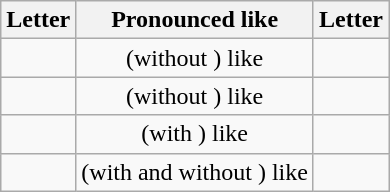<table class="wikitable">
<tr>
<th>Letter</th>
<th>Pronounced like</th>
<th>Letter</th>
</tr>
<tr>
<td align=center><br></td>
<td align=center>(without ) like</td>
<td align=center><br></td>
</tr>
<tr>
<td align=center><br></td>
<td align=center>(without ) like</td>
<td align=center><br></td>
</tr>
<tr>
<td align=center><br></td>
<td align=center>(with ) like</td>
<td align=center><br></td>
</tr>
<tr>
<td align=center><br></td>
<td align=center>(with and without ) like</td>
<td align=center><br></td>
</tr>
</table>
